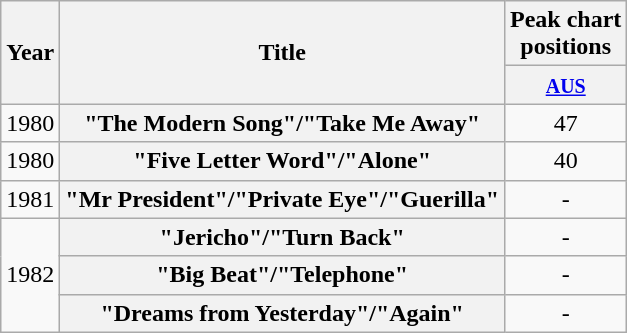<table class="wikitable plainrowheaders" style="text-align:center;" border="1">
<tr>
<th scope="col" rowspan="2">Year</th>
<th scope="col" rowspan="2">Title</th>
<th scope="col" colspan="1">Peak chart<br>positions</th>
</tr>
<tr>
<th scope="col" style="text-align:center;"><small><a href='#'>AUS</a><br></small></th>
</tr>
<tr>
<td>1980</td>
<th scope="row">"The Modern Song"/"Take Me Away"</th>
<td style="text-align:center;">47</td>
</tr>
<tr>
<td>1980</td>
<th scope="row">"Five Letter Word"/"Alone"</th>
<td style="text-align:center;">40</td>
</tr>
<tr>
<td>1981</td>
<th scope="row">"Mr President"/"Private Eye"/"Guerilla"</th>
<td style="text-align:center;">-</td>
</tr>
<tr>
<td rowspan="3">1982</td>
<th scope="row">"Jericho"/"Turn Back"</th>
<td style="text-align:center;">-</td>
</tr>
<tr>
<th scope="row">"Big Beat"/"Telephone"</th>
<td style="text-align:center;">-</td>
</tr>
<tr>
<th scope="row">"Dreams from Yesterday"/"Again"</th>
<td style="text-align:center;">-</td>
</tr>
</table>
